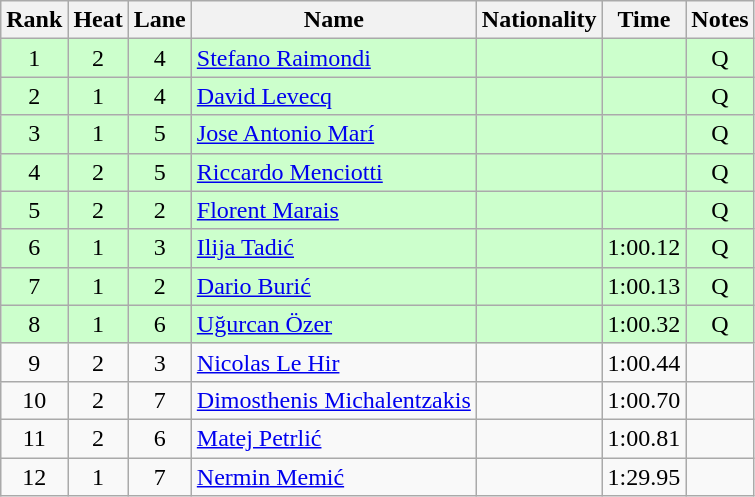<table class="wikitable sortable" style="text-align:center">
<tr>
<th>Rank</th>
<th>Heat</th>
<th>Lane</th>
<th>Name</th>
<th>Nationality</th>
<th>Time</th>
<th>Notes</th>
</tr>
<tr bgcolor="ccffcc">
<td>1</td>
<td>2</td>
<td>4</td>
<td align="left"><a href='#'>Stefano Raimondi</a></td>
<td align="left"></td>
<td></td>
<td>Q</td>
</tr>
<tr bgcolor="ccffcc">
<td>2</td>
<td>1</td>
<td>4</td>
<td align="left"><a href='#'>David Levecq</a></td>
<td align="left"></td>
<td></td>
<td>Q</td>
</tr>
<tr bgcolor="ccffcc">
<td>3</td>
<td>1</td>
<td>5</td>
<td align="left"><a href='#'>Jose Antonio Marí</a></td>
<td align="left"></td>
<td></td>
<td>Q</td>
</tr>
<tr bgcolor="ccffcc">
<td>4</td>
<td>2</td>
<td>5</td>
<td align="left"><a href='#'>Riccardo Menciotti</a></td>
<td align="left"></td>
<td></td>
<td>Q</td>
</tr>
<tr bgcolor="ccffcc">
<td>5</td>
<td>2</td>
<td>2</td>
<td align="left"><a href='#'>Florent Marais</a></td>
<td align="left"></td>
<td></td>
<td>Q</td>
</tr>
<tr bgcolor="ccffcc">
<td>6</td>
<td>1</td>
<td>3</td>
<td align="left"><a href='#'>Ilija Tadić</a></td>
<td align="left"></td>
<td>1:00.12</td>
<td>Q</td>
</tr>
<tr bgcolor="ccffcc">
<td>7</td>
<td>1</td>
<td>2</td>
<td align="left"><a href='#'>Dario Burić</a></td>
<td align="left"></td>
<td>1:00.13</td>
<td>Q</td>
</tr>
<tr bgcolor="ccffcc">
<td>8</td>
<td>1</td>
<td>6</td>
<td align="left"><a href='#'>Uğurcan Özer</a></td>
<td align="left"></td>
<td>1:00.32</td>
<td>Q</td>
</tr>
<tr>
<td>9</td>
<td>2</td>
<td>3</td>
<td align="left"><a href='#'>Nicolas Le Hir</a></td>
<td align="left"></td>
<td>1:00.44</td>
<td></td>
</tr>
<tr>
<td>10</td>
<td>2</td>
<td>7</td>
<td align="left"><a href='#'>Dimosthenis Michalentzakis</a></td>
<td align="left"></td>
<td>1:00.70</td>
<td></td>
</tr>
<tr>
<td>11</td>
<td>2</td>
<td>6</td>
<td align="left"><a href='#'>Matej Petrlić</a></td>
<td align="left"></td>
<td>1:00.81</td>
<td></td>
</tr>
<tr>
<td>12</td>
<td>1</td>
<td>7</td>
<td align="left"><a href='#'>Nermin Memić</a></td>
<td align="left"></td>
<td>1:29.95</td>
<td></td>
</tr>
</table>
